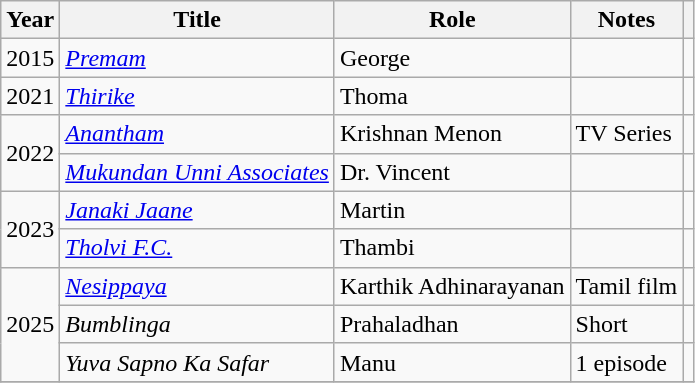<table class="wikitable sortable">
<tr>
<th>Year</th>
<th>Title</th>
<th>Role</th>
<th>Notes</th>
<th></th>
</tr>
<tr>
<td>2015</td>
<td><em><a href='#'>Premam</a></em></td>
<td>George</td>
<td></td>
<td></td>
</tr>
<tr>
<td>2021</td>
<td><em><a href='#'>Thirike</a></em></td>
<td>Thoma</td>
<td></td>
<td></td>
</tr>
<tr>
<td rowspan="2">2022</td>
<td><em><a href='#'>Anantham</a></em></td>
<td>Krishnan Menon</td>
<td>TV Series</td>
<td></td>
</tr>
<tr>
<td><em><a href='#'>Mukundan Unni Associates</a></em></td>
<td>Dr. Vincent</td>
<td></td>
<td></td>
</tr>
<tr>
<td rowspan="2">2023</td>
<td><em><a href='#'>Janaki Jaane</a></em></td>
<td>Martin</td>
<td></td>
<td></td>
</tr>
<tr>
<td><em><a href='#'>Tholvi F.C.</a></em></td>
<td>Thambi</td>
<td></td>
<td></td>
</tr>
<tr>
<td rowspan="3">2025</td>
<td><em><a href='#'>Nesippaya</a></em></td>
<td>Karthik Adhinarayanan</td>
<td>Tamil film</td>
<td></td>
</tr>
<tr>
<td><em>Bumblinga</em></td>
<td>Prahaladhan</td>
<td>Short</td>
<td></td>
</tr>
<tr>
<td><em>Yuva Sapno Ka Safar</em></td>
<td>Manu</td>
<td>1 episode</td>
<td></td>
</tr>
<tr>
</tr>
</table>
